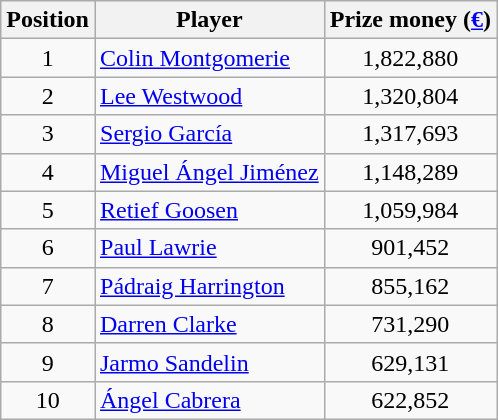<table class="wikitable">
<tr>
<th>Position</th>
<th>Player</th>
<th>Prize money (<a href='#'>€</a>)</th>
</tr>
<tr>
<td align=center>1</td>
<td> <a href='#'>Colin Montgomerie</a></td>
<td align=center>1,822,880</td>
</tr>
<tr>
<td align=center>2</td>
<td> <a href='#'>Lee Westwood</a></td>
<td align=center>1,320,804</td>
</tr>
<tr>
<td align=center>3</td>
<td> <a href='#'>Sergio García</a></td>
<td align=center>1,317,693</td>
</tr>
<tr>
<td align=center>4</td>
<td> <a href='#'>Miguel Ángel Jiménez</a></td>
<td align=center>1,148,289</td>
</tr>
<tr>
<td align=center>5</td>
<td> <a href='#'>Retief Goosen</a></td>
<td align=center>1,059,984</td>
</tr>
<tr>
<td align=center>6</td>
<td> <a href='#'>Paul Lawrie</a></td>
<td align=center>901,452</td>
</tr>
<tr>
<td align=center>7</td>
<td> <a href='#'>Pádraig Harrington</a></td>
<td align=center>855,162</td>
</tr>
<tr>
<td align=center>8</td>
<td> <a href='#'>Darren Clarke</a></td>
<td align=center>731,290</td>
</tr>
<tr>
<td align=center>9</td>
<td> <a href='#'>Jarmo Sandelin</a></td>
<td align=center>629,131</td>
</tr>
<tr>
<td align=center>10</td>
<td> <a href='#'>Ángel Cabrera</a></td>
<td align=center>622,852</td>
</tr>
</table>
